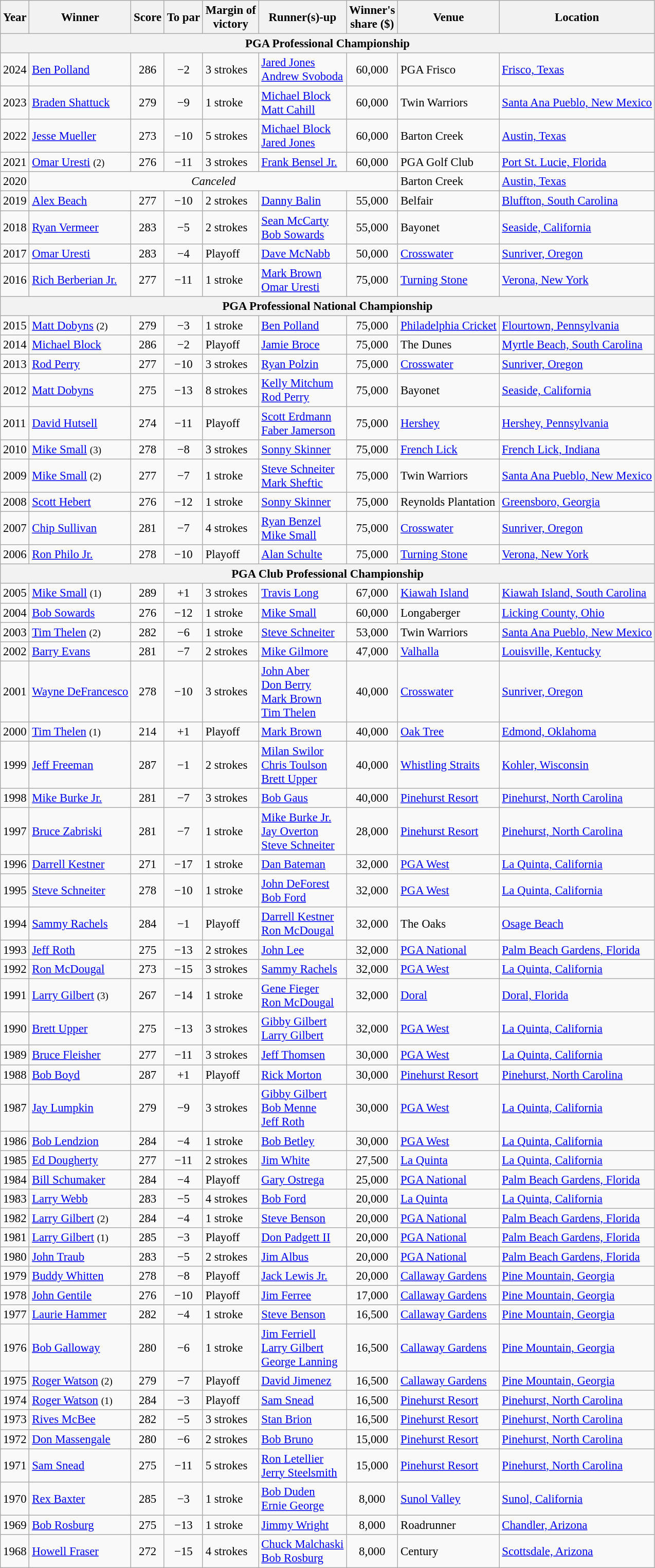<table class="wikitable" style="font-size: 95%">
<tr>
<th>Year</th>
<th>Winner</th>
<th>Score</th>
<th>To par</th>
<th>Margin of<br>victory</th>
<th>Runner(s)-up</th>
<th>Winner's<br>share ($)</th>
<th>Venue</th>
<th>Location</th>
</tr>
<tr>
<th colspan=9>PGA Professional Championship</th>
</tr>
<tr>
<td>2024</td>
<td><a href='#'>Ben Polland</a></td>
<td align=center>286</td>
<td align=center>−2</td>
<td>3 strokes</td>
<td><a href='#'>Jared Jones</a><br><a href='#'>Andrew Svoboda</a></td>
<td align=center>60,000</td>
<td>PGA Frisco</td>
<td><a href='#'>Frisco, Texas</a></td>
</tr>
<tr>
<td>2023</td>
<td><a href='#'>Braden Shattuck</a></td>
<td align=center>279</td>
<td align=center>−9</td>
<td>1 stroke</td>
<td><a href='#'>Michael Block</a><br><a href='#'>Matt Cahill</a></td>
<td align=center>60,000</td>
<td>Twin Warriors</td>
<td><a href='#'>Santa Ana Pueblo, New Mexico</a></td>
</tr>
<tr>
<td>2022</td>
<td><a href='#'>Jesse Mueller</a></td>
<td align=center>273</td>
<td align=center>−10</td>
<td>5 strokes</td>
<td><a href='#'>Michael Block</a><br><a href='#'>Jared Jones</a></td>
<td align=center>60,000</td>
<td>Barton Creek</td>
<td><a href='#'>Austin, Texas</a></td>
</tr>
<tr>
<td>2021</td>
<td><a href='#'>Omar Uresti</a> <small>(2)</small></td>
<td align=center>276</td>
<td align=center>−11</td>
<td>3 strokes</td>
<td><a href='#'>Frank Bensel Jr.</a></td>
<td align=center>60,000</td>
<td>PGA Golf Club</td>
<td><a href='#'>Port St. Lucie, Florida</a></td>
</tr>
<tr>
<td>2020</td>
<td colspan=6 align=center><em>Canceled</em></td>
<td>Barton Creek</td>
<td><a href='#'>Austin, Texas</a></td>
</tr>
<tr>
<td>2019</td>
<td><a href='#'>Alex Beach</a></td>
<td align=center>277</td>
<td align=center>−10</td>
<td>2 strokes</td>
<td><a href='#'>Danny Balin</a></td>
<td align=center>55,000</td>
<td>Belfair</td>
<td><a href='#'>Bluffton, South Carolina</a></td>
</tr>
<tr>
<td>2018</td>
<td><a href='#'>Ryan Vermeer</a></td>
<td align=center>283</td>
<td align=center>−5</td>
<td>2 strokes</td>
<td><a href='#'>Sean McCarty</a><br><a href='#'>Bob Sowards</a></td>
<td align=center>55,000</td>
<td>Bayonet</td>
<td><a href='#'>Seaside, California</a></td>
</tr>
<tr>
<td>2017</td>
<td><a href='#'>Omar Uresti</a></td>
<td align=center>283</td>
<td align=center>−4</td>
<td>Playoff</td>
<td><a href='#'>Dave McNabb</a></td>
<td align=center>50,000</td>
<td><a href='#'>Crosswater</a></td>
<td><a href='#'>Sunriver, Oregon</a></td>
</tr>
<tr>
<td>2016</td>
<td><a href='#'>Rich Berberian Jr.</a></td>
<td align=center>277</td>
<td align=center>−11</td>
<td>1 stroke</td>
<td><a href='#'>Mark Brown</a><br><a href='#'>Omar Uresti</a></td>
<td align=center>75,000</td>
<td><a href='#'>Turning Stone</a></td>
<td><a href='#'>Verona, New York</a></td>
</tr>
<tr>
<th colspan=9>PGA Professional National Championship</th>
</tr>
<tr>
<td>2015</td>
<td><a href='#'>Matt Dobyns</a> <small>(2)</small></td>
<td align=center>279</td>
<td align=center>−3</td>
<td>1 stroke</td>
<td><a href='#'>Ben Polland</a></td>
<td align=center>75,000</td>
<td><a href='#'>Philadelphia Cricket</a></td>
<td><a href='#'>Flourtown, Pennsylvania</a></td>
</tr>
<tr>
<td>2014</td>
<td><a href='#'>Michael Block</a></td>
<td align=center>286</td>
<td align=center>−2</td>
<td>Playoff</td>
<td><a href='#'>Jamie Broce</a></td>
<td align=center>75,000</td>
<td>The Dunes</td>
<td><a href='#'>Myrtle Beach, South Carolina</a></td>
</tr>
<tr>
<td>2013</td>
<td><a href='#'>Rod Perry</a></td>
<td align=center>277</td>
<td align=center>−10</td>
<td>3 strokes</td>
<td><a href='#'>Ryan Polzin</a></td>
<td align=center>75,000</td>
<td><a href='#'>Crosswater</a></td>
<td><a href='#'>Sunriver, Oregon</a></td>
</tr>
<tr>
<td>2012</td>
<td><a href='#'>Matt Dobyns</a></td>
<td align=center>275</td>
<td align=center>−13</td>
<td>8 strokes</td>
<td><a href='#'>Kelly Mitchum</a><br><a href='#'>Rod Perry</a></td>
<td align=center>75,000</td>
<td>Bayonet</td>
<td><a href='#'>Seaside, California</a></td>
</tr>
<tr>
<td>2011</td>
<td><a href='#'>David Hutsell</a></td>
<td align=center>274</td>
<td align=center>−11</td>
<td>Playoff</td>
<td><a href='#'>Scott Erdmann</a><br><a href='#'>Faber Jamerson</a></td>
<td align=center>75,000</td>
<td><a href='#'>Hershey</a></td>
<td><a href='#'>Hershey, Pennsylvania</a></td>
</tr>
<tr>
<td>2010</td>
<td><a href='#'>Mike Small</a> <small>(3)</small></td>
<td align=center>278</td>
<td align=center>−8</td>
<td>3 strokes</td>
<td><a href='#'>Sonny Skinner</a></td>
<td align=center>75,000</td>
<td><a href='#'>French Lick</a></td>
<td><a href='#'>French Lick, Indiana</a></td>
</tr>
<tr>
<td>2009</td>
<td><a href='#'>Mike Small</a> <small>(2)</small></td>
<td align=center>277</td>
<td align=center>−7</td>
<td>1 stroke</td>
<td><a href='#'>Steve Schneiter</a><br><a href='#'>Mark Sheftic</a></td>
<td align=center>75,000</td>
<td>Twin Warriors</td>
<td><a href='#'>Santa Ana Pueblo, New Mexico</a></td>
</tr>
<tr>
<td>2008</td>
<td><a href='#'>Scott Hebert</a></td>
<td align=center>276</td>
<td align=center>−12</td>
<td>1 stroke</td>
<td><a href='#'>Sonny Skinner</a></td>
<td align=center>75,000</td>
<td>Reynolds Plantation</td>
<td><a href='#'>Greensboro, Georgia</a></td>
</tr>
<tr>
<td>2007</td>
<td><a href='#'>Chip Sullivan</a></td>
<td align=center>281</td>
<td align=center>−7</td>
<td>4 strokes</td>
<td><a href='#'>Ryan Benzel</a><br><a href='#'>Mike Small</a></td>
<td align=center>75,000</td>
<td><a href='#'>Crosswater</a></td>
<td><a href='#'>Sunriver, Oregon</a></td>
</tr>
<tr>
<td>2006</td>
<td><a href='#'>Ron Philo Jr.</a></td>
<td align=center>278</td>
<td align=center>−10</td>
<td>Playoff</td>
<td><a href='#'>Alan Schulte</a></td>
<td align=center>75,000</td>
<td><a href='#'>Turning Stone</a></td>
<td><a href='#'>Verona, New York</a></td>
</tr>
<tr>
<th colspan=9>PGA Club Professional Championship</th>
</tr>
<tr>
<td>2005</td>
<td><a href='#'>Mike Small</a> <small>(1)</small></td>
<td align=center>289</td>
<td align=center>+1</td>
<td>3 strokes</td>
<td><a href='#'>Travis Long</a></td>
<td align=center>67,000</td>
<td><a href='#'>Kiawah Island</a></td>
<td><a href='#'>Kiawah Island, South Carolina</a></td>
</tr>
<tr>
<td>2004</td>
<td><a href='#'>Bob Sowards</a></td>
<td align=center>276</td>
<td align=center>−12</td>
<td>1 stroke</td>
<td><a href='#'>Mike Small</a></td>
<td align=center>60,000</td>
<td>Longaberger</td>
<td><a href='#'>Licking County, Ohio</a></td>
</tr>
<tr>
<td>2003</td>
<td><a href='#'>Tim Thelen</a> <small>(2)</small></td>
<td align=center>282</td>
<td align=center>−6</td>
<td>1 stroke</td>
<td><a href='#'>Steve Schneiter</a></td>
<td align=center>53,000</td>
<td>Twin Warriors</td>
<td><a href='#'>Santa Ana Pueblo, New Mexico</a></td>
</tr>
<tr>
<td>2002</td>
<td><a href='#'>Barry Evans</a></td>
<td align=center>281</td>
<td align=center>−7</td>
<td>2 strokes</td>
<td><a href='#'>Mike Gilmore</a></td>
<td align=center>47,000</td>
<td><a href='#'>Valhalla</a></td>
<td><a href='#'>Louisville, Kentucky</a></td>
</tr>
<tr>
<td>2001</td>
<td><a href='#'>Wayne DeFrancesco</a></td>
<td align=center>278</td>
<td align=center>−10</td>
<td>3 strokes</td>
<td><a href='#'>John Aber</a><br><a href='#'>Don Berry</a><br><a href='#'>Mark Brown</a><br><a href='#'>Tim Thelen</a></td>
<td align=center>40,000</td>
<td><a href='#'>Crosswater</a></td>
<td><a href='#'>Sunriver, Oregon</a></td>
</tr>
<tr>
<td>2000</td>
<td><a href='#'>Tim Thelen</a> <small>(1)</small></td>
<td align=center>214</td>
<td align=center>+1</td>
<td>Playoff</td>
<td><a href='#'>Mark Brown</a></td>
<td align=center>40,000</td>
<td><a href='#'>Oak Tree</a></td>
<td><a href='#'>Edmond, Oklahoma</a></td>
</tr>
<tr>
<td>1999</td>
<td><a href='#'>Jeff Freeman</a></td>
<td align=center>287</td>
<td align=center>−1</td>
<td>2 strokes</td>
<td><a href='#'>Milan Swilor</a><br><a href='#'>Chris Toulson</a><br><a href='#'>Brett Upper</a></td>
<td align=center>40,000</td>
<td><a href='#'>Whistling Straits</a></td>
<td><a href='#'>Kohler, Wisconsin</a></td>
</tr>
<tr>
<td>1998</td>
<td><a href='#'>Mike Burke Jr.</a></td>
<td align=center>281</td>
<td align=center>−7</td>
<td>3 strokes</td>
<td><a href='#'>Bob Gaus</a></td>
<td align=center>40,000</td>
<td><a href='#'>Pinehurst Resort</a></td>
<td><a href='#'>Pinehurst, North Carolina</a></td>
</tr>
<tr>
<td>1997</td>
<td><a href='#'>Bruce Zabriski</a></td>
<td align=center>281</td>
<td align=center>−7</td>
<td>1 stroke</td>
<td><a href='#'>Mike Burke Jr.</a><br><a href='#'>Jay Overton</a><br><a href='#'>Steve Schneiter</a></td>
<td align=center>28,000</td>
<td><a href='#'>Pinehurst Resort</a></td>
<td><a href='#'>Pinehurst, North Carolina</a></td>
</tr>
<tr>
<td>1996</td>
<td><a href='#'>Darrell Kestner</a></td>
<td align=center>271</td>
<td align=center>−17</td>
<td>1 stroke</td>
<td><a href='#'>Dan Bateman</a></td>
<td align=center>32,000</td>
<td><a href='#'>PGA West</a></td>
<td><a href='#'>La Quinta, California</a></td>
</tr>
<tr>
<td>1995</td>
<td><a href='#'>Steve Schneiter</a></td>
<td align=center>278</td>
<td align=center>−10</td>
<td>1 stroke</td>
<td><a href='#'>John DeForest</a><br><a href='#'>Bob Ford</a></td>
<td align=center>32,000</td>
<td><a href='#'>PGA West</a></td>
<td><a href='#'>La Quinta, California</a></td>
</tr>
<tr>
<td>1994</td>
<td><a href='#'>Sammy Rachels</a></td>
<td align=center>284</td>
<td align=center>−1</td>
<td>Playoff</td>
<td><a href='#'>Darrell Kestner</a><br><a href='#'>Ron McDougal</a></td>
<td align=center>32,000</td>
<td>The Oaks</td>
<td><a href='#'>Osage Beach</a></td>
</tr>
<tr>
<td>1993</td>
<td><a href='#'>Jeff Roth</a></td>
<td align=center>275</td>
<td align=center>−13</td>
<td>2 strokes</td>
<td><a href='#'>John Lee</a></td>
<td align=center>32,000</td>
<td><a href='#'>PGA National</a></td>
<td><a href='#'>Palm Beach Gardens, Florida</a></td>
</tr>
<tr>
<td>1992</td>
<td><a href='#'>Ron McDougal</a></td>
<td align=center>273</td>
<td align=center>−15</td>
<td>3 strokes</td>
<td><a href='#'>Sammy Rachels</a></td>
<td align=center>32,000</td>
<td><a href='#'>PGA West</a></td>
<td><a href='#'>La Quinta, California</a></td>
</tr>
<tr>
<td>1991</td>
<td><a href='#'>Larry Gilbert</a> <small>(3)</small></td>
<td align=center>267</td>
<td align=center>−14</td>
<td>1 stroke</td>
<td><a href='#'>Gene Fieger</a><br><a href='#'>Ron McDougal</a></td>
<td align=center>32,000</td>
<td><a href='#'>Doral</a></td>
<td><a href='#'>Doral, Florida</a></td>
</tr>
<tr>
<td>1990</td>
<td><a href='#'>Brett Upper</a></td>
<td align=center>275</td>
<td align=center>−13</td>
<td>3 strokes</td>
<td><a href='#'>Gibby Gilbert</a><br><a href='#'>Larry Gilbert</a></td>
<td align=center>32,000</td>
<td><a href='#'>PGA West</a></td>
<td><a href='#'>La Quinta, California</a></td>
</tr>
<tr>
<td>1989</td>
<td><a href='#'>Bruce Fleisher</a></td>
<td align=center>277</td>
<td align=center>−11</td>
<td>3 strokes</td>
<td><a href='#'>Jeff Thomsen</a></td>
<td align=center>30,000</td>
<td><a href='#'>PGA West</a></td>
<td><a href='#'>La Quinta, California</a></td>
</tr>
<tr>
<td>1988</td>
<td><a href='#'>Bob Boyd</a></td>
<td align=center>287</td>
<td align=center>+1</td>
<td>Playoff</td>
<td><a href='#'>Rick Morton</a></td>
<td align=center>30,000</td>
<td><a href='#'>Pinehurst Resort</a></td>
<td><a href='#'>Pinehurst, North Carolina</a></td>
</tr>
<tr>
<td>1987</td>
<td><a href='#'>Jay Lumpkin</a></td>
<td align=center>279</td>
<td align=center>−9</td>
<td>3 strokes</td>
<td><a href='#'>Gibby Gilbert</a><br><a href='#'>Bob Menne</a><br><a href='#'>Jeff Roth</a></td>
<td align=center>30,000</td>
<td><a href='#'>PGA West</a></td>
<td><a href='#'>La Quinta, California</a></td>
</tr>
<tr>
<td>1986</td>
<td><a href='#'>Bob Lendzion</a></td>
<td align=center>284</td>
<td align=center>−4</td>
<td>1 stroke</td>
<td><a href='#'>Bob Betley</a></td>
<td align=center>30,000</td>
<td><a href='#'>PGA West</a></td>
<td><a href='#'>La Quinta, California</a></td>
</tr>
<tr>
<td>1985</td>
<td><a href='#'>Ed Dougherty</a></td>
<td align=center>277</td>
<td align=center>−11</td>
<td>2 strokes</td>
<td><a href='#'>Jim White</a></td>
<td align=center>27,500</td>
<td><a href='#'>La Quinta</a></td>
<td><a href='#'>La Quinta, California</a></td>
</tr>
<tr>
<td>1984</td>
<td><a href='#'>Bill Schumaker</a></td>
<td align=center>284</td>
<td align=center>−4</td>
<td>Playoff</td>
<td><a href='#'>Gary Ostrega</a></td>
<td align=center>25,000</td>
<td><a href='#'>PGA National</a></td>
<td><a href='#'>Palm Beach Gardens, Florida</a></td>
</tr>
<tr>
<td>1983</td>
<td><a href='#'>Larry Webb</a></td>
<td align=center>283</td>
<td align=center>−5</td>
<td>4 strokes</td>
<td><a href='#'>Bob Ford</a></td>
<td align=center>20,000</td>
<td><a href='#'>La Quinta</a></td>
<td><a href='#'>La Quinta, California</a></td>
</tr>
<tr>
<td>1982</td>
<td><a href='#'>Larry Gilbert</a> <small>(2)</small></td>
<td align=center>284</td>
<td align=center>−4</td>
<td>1 stroke</td>
<td><a href='#'>Steve Benson</a></td>
<td align=center>20,000</td>
<td><a href='#'>PGA National</a></td>
<td><a href='#'>Palm Beach Gardens, Florida</a></td>
</tr>
<tr>
<td>1981</td>
<td><a href='#'>Larry Gilbert</a> <small>(1)</small></td>
<td align=center>285</td>
<td align=center>−3</td>
<td>Playoff</td>
<td><a href='#'>Don Padgett II</a></td>
<td align=center>20,000</td>
<td><a href='#'>PGA National</a></td>
<td><a href='#'>Palm Beach Gardens, Florida</a></td>
</tr>
<tr>
<td>1980</td>
<td><a href='#'>John Traub</a></td>
<td align=center>283</td>
<td align=center>−5</td>
<td>2 strokes</td>
<td><a href='#'>Jim Albus</a></td>
<td align=center>20,000</td>
<td><a href='#'>PGA National</a></td>
<td><a href='#'>Palm Beach Gardens, Florida</a></td>
</tr>
<tr>
<td>1979</td>
<td><a href='#'>Buddy Whitten</a></td>
<td align=center>278</td>
<td align=center>−8</td>
<td>Playoff</td>
<td><a href='#'>Jack Lewis Jr.</a></td>
<td align=center>20,000</td>
<td><a href='#'>Callaway Gardens</a></td>
<td><a href='#'>Pine Mountain, Georgia</a></td>
</tr>
<tr>
<td>1978</td>
<td><a href='#'>John Gentile</a></td>
<td align=center>276</td>
<td align=center>−10</td>
<td>Playoff</td>
<td><a href='#'>Jim Ferree</a></td>
<td align=center>17,000</td>
<td><a href='#'>Callaway Gardens</a></td>
<td><a href='#'>Pine Mountain, Georgia</a></td>
</tr>
<tr>
<td>1977</td>
<td><a href='#'>Laurie Hammer</a></td>
<td align=center>282</td>
<td align=center>−4</td>
<td>1 stroke</td>
<td><a href='#'>Steve Benson</a></td>
<td align=center>16,500</td>
<td><a href='#'>Callaway Gardens</a></td>
<td><a href='#'>Pine Mountain, Georgia</a></td>
</tr>
<tr>
<td>1976</td>
<td><a href='#'>Bob Galloway</a></td>
<td align=center>280</td>
<td align=center>−6</td>
<td>1 stroke</td>
<td><a href='#'>Jim Ferriell</a><br><a href='#'>Larry Gilbert</a><br><a href='#'>George Lanning</a></td>
<td align=center>16,500</td>
<td><a href='#'>Callaway Gardens</a></td>
<td><a href='#'>Pine Mountain, Georgia</a></td>
</tr>
<tr>
<td>1975</td>
<td><a href='#'>Roger Watson</a> <small>(2)</small></td>
<td align=center>279</td>
<td align=center>−7</td>
<td>Playoff</td>
<td><a href='#'>David Jimenez</a></td>
<td align=center>16,500</td>
<td><a href='#'>Callaway Gardens</a></td>
<td><a href='#'>Pine Mountain, Georgia</a></td>
</tr>
<tr>
<td>1974</td>
<td><a href='#'>Roger Watson</a> <small>(1)</small></td>
<td align=center>284</td>
<td align=center>−3</td>
<td>Playoff</td>
<td><a href='#'>Sam Snead</a></td>
<td align=center>16,500</td>
<td><a href='#'>Pinehurst Resort</a></td>
<td><a href='#'>Pinehurst, North Carolina</a></td>
</tr>
<tr>
<td>1973</td>
<td><a href='#'>Rives McBee</a></td>
<td align=center>282</td>
<td align=center>−5</td>
<td>3 strokes</td>
<td><a href='#'>Stan Brion</a></td>
<td align=center>16,500</td>
<td><a href='#'>Pinehurst Resort</a></td>
<td><a href='#'>Pinehurst, North Carolina</a></td>
</tr>
<tr>
<td>1972</td>
<td><a href='#'>Don Massengale</a></td>
<td align=center>280</td>
<td align=center>−6</td>
<td>2 strokes</td>
<td><a href='#'>Bob Bruno</a></td>
<td align=center>15,000</td>
<td><a href='#'>Pinehurst Resort</a></td>
<td><a href='#'>Pinehurst, North Carolina</a></td>
</tr>
<tr>
<td>1971</td>
<td><a href='#'>Sam Snead</a></td>
<td align=center>275</td>
<td align=center>−11</td>
<td>5 strokes</td>
<td><a href='#'>Ron Letellier</a><br><a href='#'>Jerry Steelsmith</a></td>
<td align=center>15,000</td>
<td><a href='#'>Pinehurst Resort</a></td>
<td><a href='#'>Pinehurst, North Carolina</a></td>
</tr>
<tr>
<td>1970</td>
<td><a href='#'>Rex Baxter</a></td>
<td align=center>285</td>
<td align=center>−3</td>
<td>1 stroke</td>
<td><a href='#'>Bob Duden</a><br><a href='#'>Ernie George</a></td>
<td align=center>8,000</td>
<td><a href='#'>Sunol Valley</a></td>
<td><a href='#'>Sunol, California</a></td>
</tr>
<tr>
<td>1969</td>
<td><a href='#'>Bob Rosburg</a></td>
<td align=center>275</td>
<td align=center>−13</td>
<td>1 stroke</td>
<td><a href='#'>Jimmy Wright</a></td>
<td align=center>8,000</td>
<td>Roadrunner</td>
<td><a href='#'>Chandler, Arizona</a></td>
</tr>
<tr>
<td>1968</td>
<td><a href='#'>Howell Fraser</a></td>
<td align=center>272</td>
<td align=center>−15</td>
<td>4 strokes</td>
<td><a href='#'>Chuck Malchaski</a><br><a href='#'>Bob Rosburg</a></td>
<td align=center>8,000</td>
<td>Century</td>
<td><a href='#'>Scottsdale, Arizona</a></td>
</tr>
</table>
